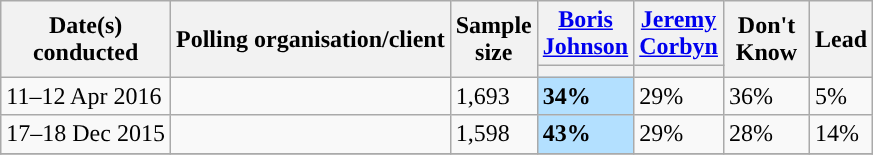<table class="wikitable">
<tr valign= center>
<th rowspan="2">Date(s)<br>conducted</th>
<th rowspan="2">Polling organisation/client</th>
<th rowspan="2">Sample<br>size</th>
<th style="width:50px;" class="unsortable"><a href='#'>Boris Johnson</a></th>
<th style="width:50px;" class="unsortable"><a href='#'>Jeremy Corbyn</a></th>
<th style="width:50px;" rowspan="2" class="unsortable">Don't <br> Know</th>
<th class="unsortable" style="width:20px;" rowspan="2">Lead</th>
</tr>
<tr>
<th class="unsortable" style="color:inherit;background:"></th>
<th class="unsortable" style="color:inherit;background:"></th>
</tr>
<tr>
<td rowspan=1>11–12 Apr 2016</td>
<td rowspan=1></td>
<td rowspan=1>1,693</td>
<td style="background:#B3E0FF"><strong>34%</strong></td>
<td>29%</td>
<td>36%</td>
<td style="background:">5%</td>
</tr>
<tr>
<td rowspan=1>17–18 Dec 2015</td>
<td rowspan=1></td>
<td rowspan=1>1,598</td>
<td style="background:#B3E0FF"><strong>43%</strong></td>
<td>29%</td>
<td>28%</td>
<td style="background:">14%</td>
</tr>
<tr>
</tr>
</table>
